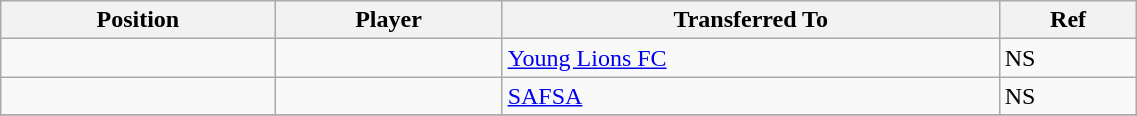<table class="wikitable sortable" style="width:60%; text-align:center; font-size:100%; text-align:left;">
<tr>
<th><strong>Position</strong></th>
<th><strong>Player</strong></th>
<th><strong>Transferred To</strong></th>
<th><strong>Ref</strong></th>
</tr>
<tr>
<td></td>
<td></td>
<td> <a href='#'>Young Lions FC</a></td>
<td>NS </td>
</tr>
<tr>
<td></td>
<td></td>
<td> <a href='#'>SAFSA</a></td>
<td>NS </td>
</tr>
<tr>
</tr>
</table>
